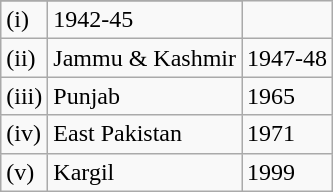<table class="wikitable sortable">
<tr>
</tr>
<tr>
<td>(i)</td>
<td Burma>1942-45</td>
</tr>
<tr>
<td>(ii)</td>
<td>Jammu & Kashmir</td>
<td>1947-48</td>
</tr>
<tr>
<td>(iii)</td>
<td>Punjab</td>
<td>1965</td>
</tr>
<tr>
<td>(iv)</td>
<td>East Pakistan</td>
<td>1971</td>
</tr>
<tr>
<td>(v)</td>
<td>Kargil</td>
<td>1999</td>
</tr>
</table>
